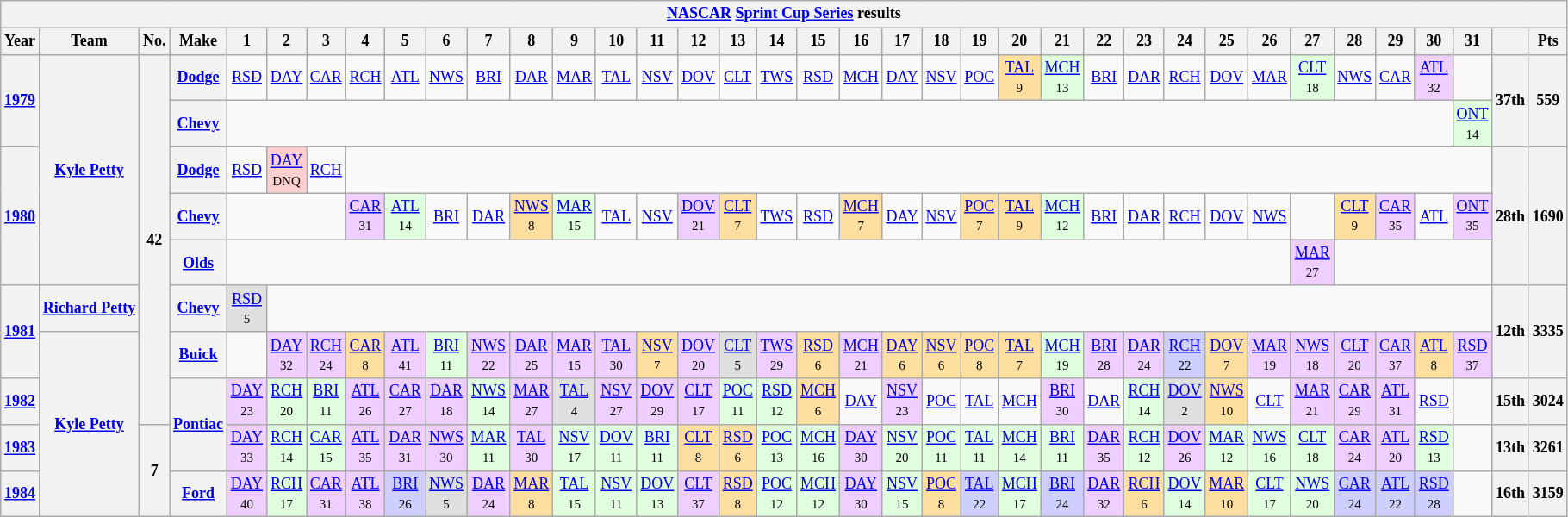<table class="wikitable" style="text-align:center; font-size:75%">
<tr>
<th colspan=40><a href='#'>NASCAR</a> <a href='#'>Sprint Cup Series</a> results</th>
</tr>
<tr>
<th>Year</th>
<th>Team</th>
<th>No.</th>
<th>Make</th>
<th>1</th>
<th>2</th>
<th>3</th>
<th>4</th>
<th>5</th>
<th>6</th>
<th>7</th>
<th>8</th>
<th>9</th>
<th>10</th>
<th>11</th>
<th>12</th>
<th>13</th>
<th>14</th>
<th>15</th>
<th>16</th>
<th>17</th>
<th>18</th>
<th>19</th>
<th>20</th>
<th>21</th>
<th>22</th>
<th>23</th>
<th>24</th>
<th>25</th>
<th>26</th>
<th>27</th>
<th>28</th>
<th>29</th>
<th>30</th>
<th>31</th>
<th></th>
<th>Pts</th>
</tr>
<tr>
<th rowspan=2><a href='#'>1979</a></th>
<th rowspan=5><a href='#'>Kyle Petty</a></th>
<th rowspan=8>42</th>
<th><a href='#'>Dodge</a></th>
<td><a href='#'>RSD</a></td>
<td><a href='#'>DAY</a></td>
<td><a href='#'>CAR</a></td>
<td><a href='#'>RCH</a></td>
<td><a href='#'>ATL</a></td>
<td><a href='#'>NWS</a></td>
<td><a href='#'>BRI</a></td>
<td><a href='#'>DAR</a></td>
<td><a href='#'>MAR</a></td>
<td><a href='#'>TAL</a></td>
<td><a href='#'>NSV</a></td>
<td><a href='#'>DOV</a></td>
<td><a href='#'>CLT</a></td>
<td><a href='#'>TWS</a></td>
<td><a href='#'>RSD</a></td>
<td><a href='#'>MCH</a></td>
<td><a href='#'>DAY</a></td>
<td><a href='#'>NSV</a></td>
<td><a href='#'>POC</a></td>
<td style="background:#FFDF9F;"><a href='#'>TAL</a><br><small>9</small></td>
<td style="background:#DFFFDF;"><a href='#'>MCH</a><br><small>13</small></td>
<td><a href='#'>BRI</a></td>
<td><a href='#'>DAR</a></td>
<td><a href='#'>RCH</a></td>
<td><a href='#'>DOV</a></td>
<td><a href='#'>MAR</a></td>
<td style="background:#DFFFDF;"><a href='#'>CLT</a><br><small>18</small></td>
<td><a href='#'>NWS</a></td>
<td><a href='#'>CAR</a></td>
<td style="background:#EFCFFF;"><a href='#'>ATL</a><br><small>32</small></td>
<td></td>
<th rowspan=2>37th</th>
<th rowspan=2>559</th>
</tr>
<tr>
<th><a href='#'>Chevy</a></th>
<td colspan=30></td>
<td style="background:#DFFFDF;"><a href='#'>ONT</a><br><small>14</small></td>
</tr>
<tr>
<th rowspan=3><a href='#'>1980</a></th>
<th><a href='#'>Dodge</a></th>
<td><a href='#'>RSD</a></td>
<td style="background:#FFCFCF;"><a href='#'>DAY</a><br><small>DNQ</small></td>
<td><a href='#'>RCH</a></td>
<td colspan=28></td>
<th rowspan=3>28th</th>
<th rowspan=3>1690</th>
</tr>
<tr>
<th><a href='#'>Chevy</a></th>
<td colspan=3></td>
<td style="background:#EFCFFF;"><a href='#'>CAR</a><br><small>31</small></td>
<td style="background:#DFFFDF;"><a href='#'>ATL</a><br><small>14</small></td>
<td><a href='#'>BRI</a></td>
<td><a href='#'>DAR</a></td>
<td style="background:#FFDF9F;"><a href='#'>NWS</a><br><small>8</small></td>
<td style="background:#DFFFDF;"><a href='#'>MAR</a><br><small>15</small></td>
<td><a href='#'>TAL</a></td>
<td><a href='#'>NSV</a></td>
<td style="background:#EFCFFF;"><a href='#'>DOV</a><br><small>21</small></td>
<td style="background:#FFDF9F;"><a href='#'>CLT</a><br><small>7</small></td>
<td><a href='#'>TWS</a></td>
<td><a href='#'>RSD</a></td>
<td style="background:#FFDF9F;"><a href='#'>MCH</a><br><small>7</small></td>
<td><a href='#'>DAY</a></td>
<td><a href='#'>NSV</a></td>
<td style="background:#FFDF9F;"><a href='#'>POC</a><br><small>7</small></td>
<td style="background:#FFDF9F;"><a href='#'>TAL</a><br><small>9</small></td>
<td style="background:#DFFFDF;"><a href='#'>MCH</a><br><small>12</small></td>
<td><a href='#'>BRI</a></td>
<td><a href='#'>DAR</a></td>
<td><a href='#'>RCH</a></td>
<td><a href='#'>DOV</a></td>
<td><a href='#'>NWS</a></td>
<td></td>
<td style="background:#FFDF9F;"><a href='#'>CLT</a><br><small>9</small></td>
<td style="background:#EFCFFF;"><a href='#'>CAR</a><br><small>35</small></td>
<td><a href='#'>ATL</a></td>
<td style="background:#EFCFFF;"><a href='#'>ONT</a><br><small>35</small></td>
</tr>
<tr>
<th><a href='#'>Olds</a></th>
<td colspan=26></td>
<td style="background:#EFCFFF;"><a href='#'>MAR</a><br><small>27</small></td>
<td colspan=4></td>
</tr>
<tr>
<th rowspan=2><a href='#'>1981</a></th>
<th><a href='#'>Richard Petty</a></th>
<th><a href='#'>Chevy</a></th>
<td style="background:#DFDFDF;"><a href='#'>RSD</a><br><small>5</small></td>
<td colspan=30></td>
<th rowspan=2>12th</th>
<th rowspan=2>3335</th>
</tr>
<tr>
<th rowspan=4><a href='#'>Kyle Petty</a></th>
<th><a href='#'>Buick</a></th>
<td></td>
<td style="background:#EFCFFF;"><a href='#'>DAY</a><br><small>32</small></td>
<td style="background:#EFCFFF;"><a href='#'>RCH</a><br><small>24</small></td>
<td style="background:#FFDF9F;"><a href='#'>CAR</a><br><small>8</small></td>
<td style="background:#EFCFFF;"><a href='#'>ATL</a><br><small>41</small></td>
<td style="background:#DFFFDF;"><a href='#'>BRI</a><br><small>11</small></td>
<td style="background:#EFCFFF;"><a href='#'>NWS</a><br><small>22</small></td>
<td style="background:#EFCFFF;"><a href='#'>DAR</a><br><small>25</small></td>
<td style="background:#EFCFFF;"><a href='#'>MAR</a><br><small>15</small></td>
<td style="background:#EFCFFF;"><a href='#'>TAL</a><br><small>30</small></td>
<td style="background:#FFDF9F;"><a href='#'>NSV</a><br><small>7</small></td>
<td style="background:#EFCFFF;"><a href='#'>DOV</a><br><small>20</small></td>
<td style="background:#dfdfdf;"><a href='#'>CLT</a><br><small>5</small></td>
<td style="background:#EFCFFF;"><a href='#'>TWS</a><br><small>29</small></td>
<td style="background:#FFDF9F;"><a href='#'>RSD</a><br><small>6</small></td>
<td style="background:#EFCFFF;"><a href='#'>MCH</a><br><small>21</small></td>
<td style="background:#FFDF9F;"><a href='#'>DAY</a><br><small>6</small></td>
<td style="background:#FFDF9F;"><a href='#'>NSV</a><br><small>6</small></td>
<td style="background:#FFDF9F;"><a href='#'>POC</a><br><small>8</small></td>
<td style="background:#FFDF9F;"><a href='#'>TAL</a><br><small>7</small></td>
<td style="background:#DFFFDF;"><a href='#'>MCH</a><br><small>19</small></td>
<td style="background:#EFCFFF;"><a href='#'>BRI</a><br><small>28</small></td>
<td style="background:#EFCFFF;"><a href='#'>DAR</a><br><small>24</small></td>
<td style="background:#CFCFFF;"><a href='#'>RCH</a><br><small>22</small></td>
<td style="background:#FFDF9F;"><a href='#'>DOV</a><br><small>7</small></td>
<td style="background:#EFCFFF;"><a href='#'>MAR</a><br><small>19</small></td>
<td style="background:#EFCFFF;"><a href='#'>NWS</a><br><small>18</small></td>
<td style="background:#EFCFFF;"><a href='#'>CLT</a><br><small>20</small></td>
<td style="background:#EFCFFF;"><a href='#'>CAR</a><br><small>37</small></td>
<td style="background:#FFDF9F;"><a href='#'>ATL</a><br><small>8</small></td>
<td style="background:#EFCFFF;"><a href='#'>RSD</a><br><small>37</small></td>
</tr>
<tr>
<th><a href='#'>1982</a></th>
<th rowspan=2><a href='#'>Pontiac</a></th>
<td style="background:#EFCFFF;"><a href='#'>DAY</a><br><small>23</small></td>
<td style="background:#DFFFDF;"><a href='#'>RCH</a><br><small>20</small></td>
<td style="background:#DFFFDF;"><a href='#'>BRI</a><br><small>11</small></td>
<td style="background:#EFCFFF;"><a href='#'>ATL</a><br><small>26</small></td>
<td style="background:#EFCFFF;"><a href='#'>CAR</a><br><small>27</small></td>
<td style="background:#EFCFFF;"><a href='#'>DAR</a><br><small>18</small></td>
<td style="background:#DFFFDF;"><a href='#'>NWS</a><br><small>14</small></td>
<td style="background:#EFCFFF;"><a href='#'>MAR</a><br><small>27</small></td>
<td style="background:#dfdfdf;"><a href='#'>TAL</a><br><small>4</small></td>
<td style="background:#EFCFFF;"><a href='#'>NSV</a><br><small>27</small></td>
<td style="background:#EFCFFF;"><a href='#'>DOV</a><br><small>29</small></td>
<td style="background:#EFCFFF;"><a href='#'>CLT</a><br><small>17</small></td>
<td style="background:#DFFFDF;"><a href='#'>POC</a><br><small>11</small></td>
<td style="background:#DFFFDF;"><a href='#'>RSD</a><br><small>12</small></td>
<td style="background:#FFDF9F;"><a href='#'>MCH</a><br><small>6</small></td>
<td><a href='#'>DAY</a></td>
<td style="background:#EFCFFF;"><a href='#'>NSV</a><br><small>23</small></td>
<td><a href='#'>POC</a></td>
<td><a href='#'>TAL</a></td>
<td><a href='#'>MCH</a></td>
<td style="background:#EFCFFF;"><a href='#'>BRI</a><br><small>30</small></td>
<td><a href='#'>DAR</a></td>
<td style="background:#DFFFDF;"><a href='#'>RCH</a><br><small>14</small></td>
<td style="background:#dfdfdf;"><a href='#'>DOV</a><br><small>2</small></td>
<td style="background:#FFDF9F;"><a href='#'>NWS</a><br><small>10</small></td>
<td><a href='#'>CLT</a></td>
<td style="background:#EFCFFF;"><a href='#'>MAR</a><br><small>21</small></td>
<td style="background:#EFCFFF;"><a href='#'>CAR</a><br><small>29</small></td>
<td style="background:#EFCFFF;"><a href='#'>ATL</a><br><small>31</small></td>
<td><a href='#'>RSD</a></td>
<td></td>
<th>15th</th>
<th>3024</th>
</tr>
<tr>
<th><a href='#'>1983</a></th>
<th rowspan=4>7</th>
<td style="background:#EFCFFF;"><a href='#'>DAY</a><br><small>33</small></td>
<td style="background:#DFFFDF;"><a href='#'>RCH</a><br><small>14</small></td>
<td style="background:#DFFFDF;"><a href='#'>CAR</a><br><small>15</small></td>
<td style="background:#EFCFFF;"><a href='#'>ATL</a><br><small>35</small></td>
<td style="background:#EFCFFF;"><a href='#'>DAR</a><br><small>31</small></td>
<td style="background:#EFCFFF;"><a href='#'>NWS</a><br><small>30</small></td>
<td style="background:#DFFFDF;"><a href='#'>MAR</a><br><small>11</small></td>
<td style="background:#EFCFFF;"><a href='#'>TAL</a><br><small>30</small></td>
<td style="background:#DFFFDF;"><a href='#'>NSV</a><br><small>17</small></td>
<td style="background:#DFFFDF;"><a href='#'>DOV</a><br><small>11</small></td>
<td style="background:#DFFFDF;"><a href='#'>BRI</a><br><small>11</small></td>
<td style="background:#FFDF9F;"><a href='#'>CLT</a><br><small>8</small></td>
<td style="background:#FFDF9F;"><a href='#'>RSD</a><br><small>6</small></td>
<td style="background:#DFFFDF;"><a href='#'>POC</a><br><small>13</small></td>
<td style="background:#DFFFDF;"><a href='#'>MCH</a><br><small>16</small></td>
<td style="background:#EFCFFF;"><a href='#'>DAY</a><br><small>30</small></td>
<td style="background:#DFFFDF;"><a href='#'>NSV</a><br><small>20</small></td>
<td style="background:#DFFFDF;"><a href='#'>POC</a><br><small>11</small></td>
<td style="background:#DFFFDF;"><a href='#'>TAL</a><br><small>11</small></td>
<td style="background:#DFFFDF;"><a href='#'>MCH</a><br><small>14</small></td>
<td style="background:#DFFFDF;"><a href='#'>BRI</a><br><small>11</small></td>
<td style="background:#EFCFFF;"><a href='#'>DAR</a><br><small>35</small></td>
<td style="background:#DFFFDF;"><a href='#'>RCH</a><br><small>12</small></td>
<td style="background:#EFCFFF;"><a href='#'>DOV</a><br><small>26</small></td>
<td style="background:#DFFFDF;"><a href='#'>MAR</a><br><small>12</small></td>
<td style="background:#DFFFDF;"><a href='#'>NWS</a><br><small>16</small></td>
<td style="background:#DFFFDF;"><a href='#'>CLT</a><br><small>18</small></td>
<td style="background:#EFCFFF;"><a href='#'>CAR</a><br><small>24</small></td>
<td style="background:#EFCFFF;"><a href='#'>ATL</a><br><small>20</small></td>
<td style="background:#DFFFDF;"><a href='#'>RSD</a><br><small>13</small></td>
<td></td>
<th>13th</th>
<th>3261</th>
</tr>
<tr>
<th><a href='#'>1984</a></th>
<th rowspan=5><a href='#'>Ford</a></th>
<td style="background:#EFCFFF;"><a href='#'>DAY</a><br><small>40</small></td>
<td style="background:#DFFFDF;"><a href='#'>RCH</a><br><small>17</small></td>
<td style="background:#EFCFFF;"><a href='#'>CAR</a><br><small>31</small></td>
<td style="background:#EFCFFF;"><a href='#'>ATL</a><br><small>38</small></td>
<td style="background:#CFCFFF;"><a href='#'>BRI</a><br><small>26</small></td>
<td style="background:#dfdfdf;"><a href='#'>NWS</a><br><small>5</small></td>
<td style="background:#EFCFFF;"><a href='#'>DAR</a><br><small>24</small></td>
<td style="background:#FFDF9F;"><a href='#'>MAR</a><br><small>8</small></td>
<td style="background:#DFFFDF;"><a href='#'>TAL</a><br><small>15</small></td>
<td style="background:#DFFFDF;"><a href='#'>NSV</a><br><small>11</small></td>
<td style="background:#DFFFDF;"><a href='#'>DOV</a><br><small>13</small></td>
<td style="background:#EFCFFF;"><a href='#'>CLT</a><br><small>37</small></td>
<td style="background:#FFDF9F;"><a href='#'>RSD</a><br><small>8</small></td>
<td style="background:#DFFFDF;"><a href='#'>POC</a><br><small>12</small></td>
<td style="background:#DFFFDF;"><a href='#'>MCH</a><br><small>12</small></td>
<td style="background:#EFCFFF;"><a href='#'>DAY</a><br><small>30</small></td>
<td style="background:#DFFFDF;"><a href='#'>NSV</a><br><small>15</small></td>
<td style="background:#FFDF9F;"><a href='#'>POC</a><br><small>8</small></td>
<td style="background:#CFCFFF;"><a href='#'>TAL</a><br><small>22</small></td>
<td style="background:#DFFFDF;"><a href='#'>MCH</a><br><small>17</small></td>
<td style="background:#CFCFFF;"><a href='#'>BRI</a><br><small>24</small></td>
<td style="background:#EFCFFF;"><a href='#'>DAR</a><br><small>32</small></td>
<td style="background:#FFDF9F;"><a href='#'>RCH</a><br><small>6</small></td>
<td style="background:#DFFFDF;"><a href='#'>DOV</a><br><small>14</small></td>
<td style="background:#FFDF9F;"><a href='#'>MAR</a><br><small>10</small></td>
<td style="background:#DFFFDF;"><a href='#'>CLT</a><br><small>17</small></td>
<td style="background:#DFFFDF;"><a href='#'>NWS</a><br><small>20</small></td>
<td style="background:#CFCFFF;"><a href='#'>CAR</a><br><small>24</small></td>
<td style="background:#CFCFFF;"><a href='#'>ATL</a><br><small>22</small></td>
<td style="background:#CFCFFF;"><a href='#'>RSD</a><br><small>28</small></td>
<td></td>
<th>16th</th>
<th>3159</th>
</tr>
</table>
